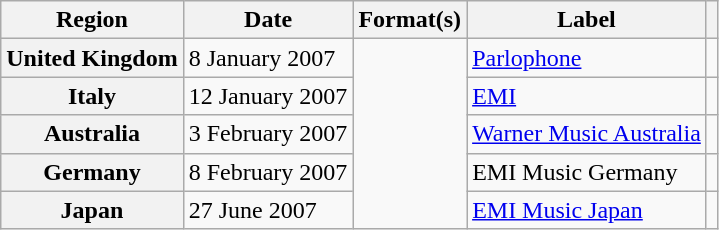<table class="wikitable plainrowheaders">
<tr>
<th scope="col">Region</th>
<th scope="col">Date</th>
<th scope="col">Format(s)</th>
<th scope="col">Label</th>
<th scope="col"></th>
</tr>
<tr>
<th scope="row">United Kingdom</th>
<td>8 January 2007</td>
<td rowspan="5"></td>
<td><a href='#'>Parlophone</a></td>
<td style="text-align:center;"></td>
</tr>
<tr>
<th scope="row">Italy</th>
<td>12 January 2007</td>
<td><a href='#'>EMI</a></td>
<td style="text-align:center;"></td>
</tr>
<tr>
<th scope="row">Australia</th>
<td>3 February 2007</td>
<td><a href='#'>Warner Music Australia</a></td>
<td style="text-align:center;"></td>
</tr>
<tr>
<th scope="row">Germany</th>
<td>8 February 2007</td>
<td>EMI Music Germany</td>
<td style="text-align:center;"></td>
</tr>
<tr>
<th scope="row">Japan</th>
<td>27 June 2007</td>
<td><a href='#'>EMI Music Japan</a></td>
<td style="text-align:center;"></td>
</tr>
</table>
